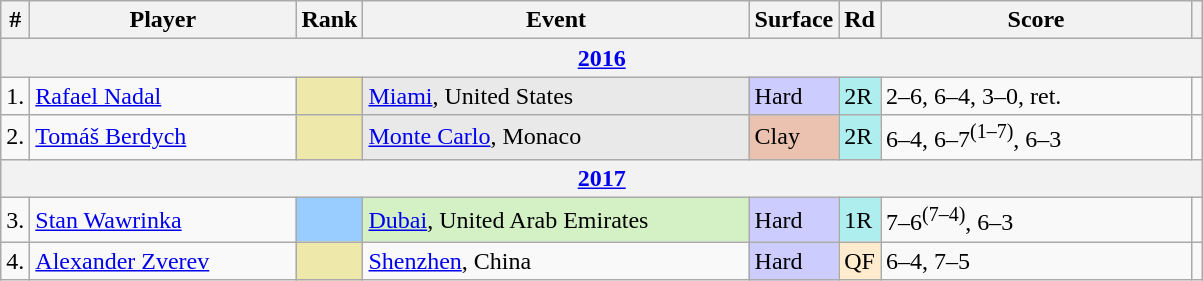<table class="wikitable sortable">
<tr>
<th>#</th>
<th width=170>Player</th>
<th>Rank</th>
<th width=250>Event</th>
<th>Surface</th>
<th>Rd</th>
<th width=200>Score</th>
<th></th>
</tr>
<tr>
<th colspan=8><a href='#'>2016</a></th>
</tr>
<tr>
<td>1.</td>
<td> <a href='#'>Rafael Nadal</a></td>
<td bgcolor=EEE8AA></td>
<td bgcolor=e9e9e9><a href='#'>Miami</a>, United States</td>
<td style="background:#ccf;">Hard</td>
<td bgcolor=afeeee>2R</td>
<td>2–6, 6–4, 3–0, ret.</td>
<td></td>
</tr>
<tr>
<td>2.</td>
<td> <a href='#'>Tomáš Berdych</a></td>
<td bgcolor=EEE8AA></td>
<td bgcolor=e9e9e9><a href='#'>Monte Carlo</a>, Monaco</td>
<td style="background:#EBC2AF;">Clay</td>
<td bgcolor=afeeee>2R</td>
<td>6–4, 6–7<sup>(1–7)</sup>, 6–3</td>
<td></td>
</tr>
<tr>
<th colspan=8><a href='#'>2017</a></th>
</tr>
<tr>
<td>3.</td>
<td> <a href='#'>Stan Wawrinka</a></td>
<td bgcolor=99ccff></td>
<td bgcolor=d4f1c5><a href='#'>Dubai</a>, United Arab Emirates</td>
<td style="background:#ccf;">Hard</td>
<td bgcolor=afeeee>1R</td>
<td>7–6<sup>(7–4)</sup>, 6–3</td>
<td></td>
</tr>
<tr>
<td>4.</td>
<td> <a href='#'>Alexander Zverev</a></td>
<td bgcolor=EEE8AA></td>
<td><a href='#'>Shenzhen</a>, China</td>
<td style="background:#ccf;">Hard</td>
<td bgcolor=ffebcd>QF</td>
<td>6–4, 7–5</td>
<td></td>
</tr>
</table>
